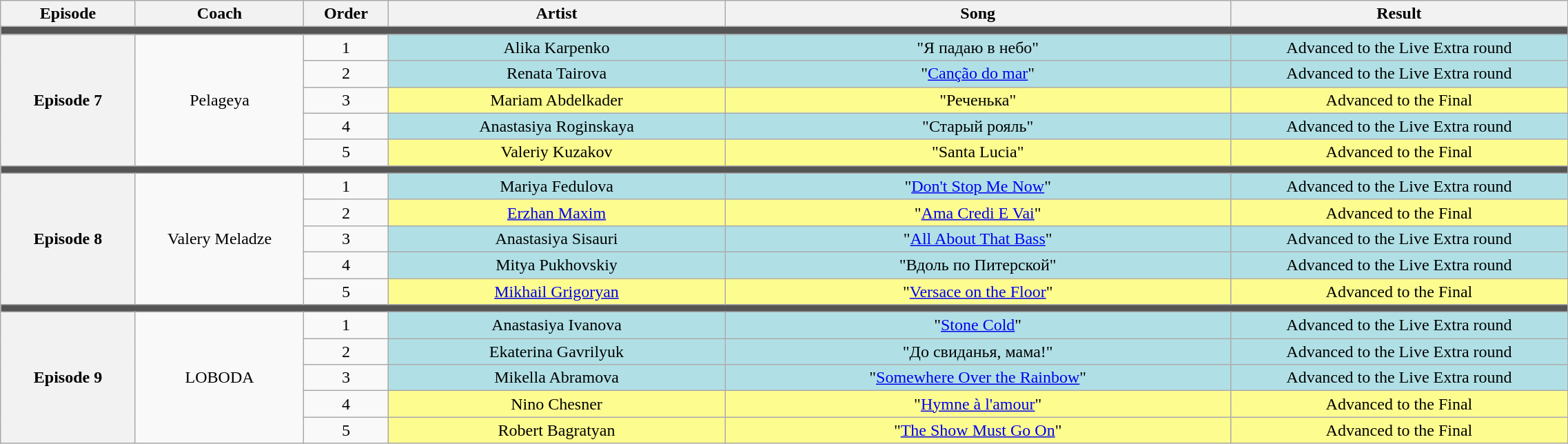<table class="wikitable" style="text-align: center; width:120%;">
<tr>
<th style="width:08%;">Episode</th>
<th style="width:10%;">Coach</th>
<th style="width:05%;">Order</th>
<th style="width:20%;">Artist</th>
<th style="width:30%;">Song</th>
<th style="width:20%;">Result</th>
</tr>
<tr>
<td colspan=6 style="background:#555;"></td>
</tr>
<tr>
<th rowspan=5>Episode 7 <br> </th>
<td rowspan=5>Pelageya</td>
<td>1</td>
<td style="background:#B0E0E6;">Alika Karpenko</td>
<td style="background:#B0E0E6;">"Я падаю в небо"</td>
<td style="background:#B0E0E6;">Advanced to the Live Extra round</td>
</tr>
<tr>
<td>2</td>
<td style="background:#B0E0E6;">Renata Tairova</td>
<td style="background:#B0E0E6;">"<a href='#'>Canção do mar</a>"</td>
<td style="background:#B0E0E6;">Advanced to the Live Extra round</td>
</tr>
<tr>
<td>3</td>
<td style="background:#fdfc8f">Mariam Abdelkader</td>
<td style="background:#fdfc8f">"Реченька"</td>
<td style="background:#fdfc8f">Advanced to the Final</td>
</tr>
<tr>
<td>4</td>
<td style="background:#B0E0E6;">Anastasiya Roginskaya</td>
<td style="background:#B0E0E6;">"Старый рояль"</td>
<td style="background:#B0E0E6;">Advanced to the Live Extra round</td>
</tr>
<tr>
<td>5</td>
<td style="background:#fdfc8f">Valeriy Kuzakov</td>
<td style="background:#fdfc8f">"Santa Lucia"</td>
<td style="background:#fdfc8f">Advanced to the Final</td>
</tr>
<tr>
<td colspan=6 style="background:#555;"></td>
</tr>
<tr>
<th rowspan=5>Episode 8 <br> </th>
<td rowspan=5>Valery Meladze</td>
<td>1</td>
<td style="background:#B0E0E6;">Mariya Fedulova</td>
<td style="background:#B0E0E6;">"<a href='#'>Don't Stop Me Now</a>"</td>
<td style="background:#B0E0E6;">Advanced to the Live Extra round</td>
</tr>
<tr>
<td>2</td>
<td style="background:#fdfc8f"><a href='#'>Erzhan Maxim</a></td>
<td style="background:#fdfc8f">"<a href='#'>Ama Credi E Vai</a>"</td>
<td style="background:#fdfc8f">Advanced to the Final</td>
</tr>
<tr>
<td>3</td>
<td style="background:#B0E0E6;">Anastasiya Sisauri</td>
<td style="background:#B0E0E6;">"<a href='#'>All About That Bass</a>"</td>
<td style="background:#B0E0E6;">Advanced to the Live Extra round</td>
</tr>
<tr>
<td>4</td>
<td style="background:#B0E0E6;">Mitya Pukhovskiy</td>
<td style="background:#B0E0E6;">"Вдоль по Питерской"</td>
<td style="background:#B0E0E6;">Advanced to the Live Extra round</td>
</tr>
<tr>
<td>5</td>
<td style="background:#fdfc8f"><a href='#'>Mikhail Grigoryan</a></td>
<td style="background:#fdfc8f">"<a href='#'>Versace on the Floor</a>"</td>
<td style="background:#fdfc8f">Advanced to the Final</td>
</tr>
<tr>
<td colspan=6 style="background:#555;"></td>
</tr>
<tr>
<th rowspan=5>Episode 9 <br> </th>
<td rowspan=5>LOBODA</td>
<td>1</td>
<td style="background:#B0E0E6;">Anastasiya Ivanova</td>
<td style="background:#B0E0E6;">"<a href='#'>Stone Cold</a>"</td>
<td style="background:#B0E0E6;">Advanced to the Live Extra round</td>
</tr>
<tr>
<td>2</td>
<td style="background:#B0E0E6;">Ekaterina Gavrilyuk</td>
<td style="background:#B0E0E6;">"До свиданья, мама!"</td>
<td style="background:#B0E0E6;">Advanced to the Live Extra round</td>
</tr>
<tr>
<td>3</td>
<td style="background:#B0E0E6;">Mikella Abramova</td>
<td style="background:#B0E0E6;">"<a href='#'>Somewhere Over the Rainbow</a>"</td>
<td style="background:#B0E0E6;">Advanced to the Live Extra round</td>
</tr>
<tr>
<td>4</td>
<td style="background:#fdfc8f">Nino Chesner</td>
<td style="background:#fdfc8f">"<a href='#'>Hymne à l'amour</a>"</td>
<td style="background:#fdfc8f">Advanced to the Final</td>
</tr>
<tr>
<td>5</td>
<td style="background:#fdfc8f">Robert Bagratyan</td>
<td style="background:#fdfc8f">"<a href='#'>The Show Must Go On</a>"</td>
<td style="background:#fdfc8f">Advanced to the Final</td>
</tr>
</table>
